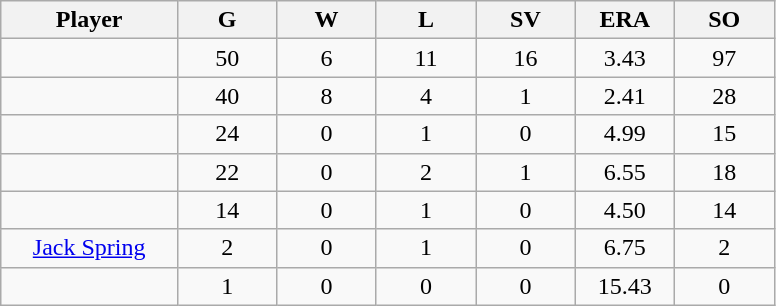<table class="wikitable sortable">
<tr>
<th bgcolor="#DDDDFF" width="16%">Player</th>
<th bgcolor="#DDDDFF" width="9%">G</th>
<th bgcolor="#DDDDFF" width="9%">W</th>
<th bgcolor="#DDDDFF" width="9%">L</th>
<th bgcolor="#DDDDFF" width="9%">SV</th>
<th bgcolor="#DDDDFF" width="9%">ERA</th>
<th bgcolor="#DDDDFF" width="9%">SO</th>
</tr>
<tr align="center">
<td></td>
<td>50</td>
<td>6</td>
<td>11</td>
<td>16</td>
<td>3.43</td>
<td>97</td>
</tr>
<tr align="center">
<td></td>
<td>40</td>
<td>8</td>
<td>4</td>
<td>1</td>
<td>2.41</td>
<td>28</td>
</tr>
<tr align="center">
<td></td>
<td>24</td>
<td>0</td>
<td>1</td>
<td>0</td>
<td>4.99</td>
<td>15</td>
</tr>
<tr align="center">
<td></td>
<td>22</td>
<td>0</td>
<td>2</td>
<td>1</td>
<td>6.55</td>
<td>18</td>
</tr>
<tr align="center">
<td></td>
<td>14</td>
<td>0</td>
<td>1</td>
<td>0</td>
<td>4.50</td>
<td>14</td>
</tr>
<tr align="center">
<td><a href='#'>Jack Spring</a></td>
<td>2</td>
<td>0</td>
<td>1</td>
<td>0</td>
<td>6.75</td>
<td>2</td>
</tr>
<tr align=center>
<td></td>
<td>1</td>
<td>0</td>
<td>0</td>
<td>0</td>
<td>15.43</td>
<td>0</td>
</tr>
</table>
